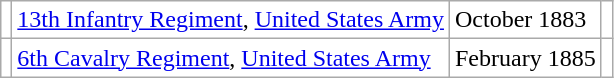<table class="wikitable" style="background:white">
<tr>
<td></td>
<td><a href='#'>13th Infantry Regiment</a>, <a href='#'>United States Army</a></td>
<td>October 1883</td>
</tr>
<tr>
<td></td>
<td><a href='#'>6th Cavalry Regiment</a>, <a href='#'>United States Army</a></td>
<td>February 1885</td>
<td></td>
</tr>
</table>
